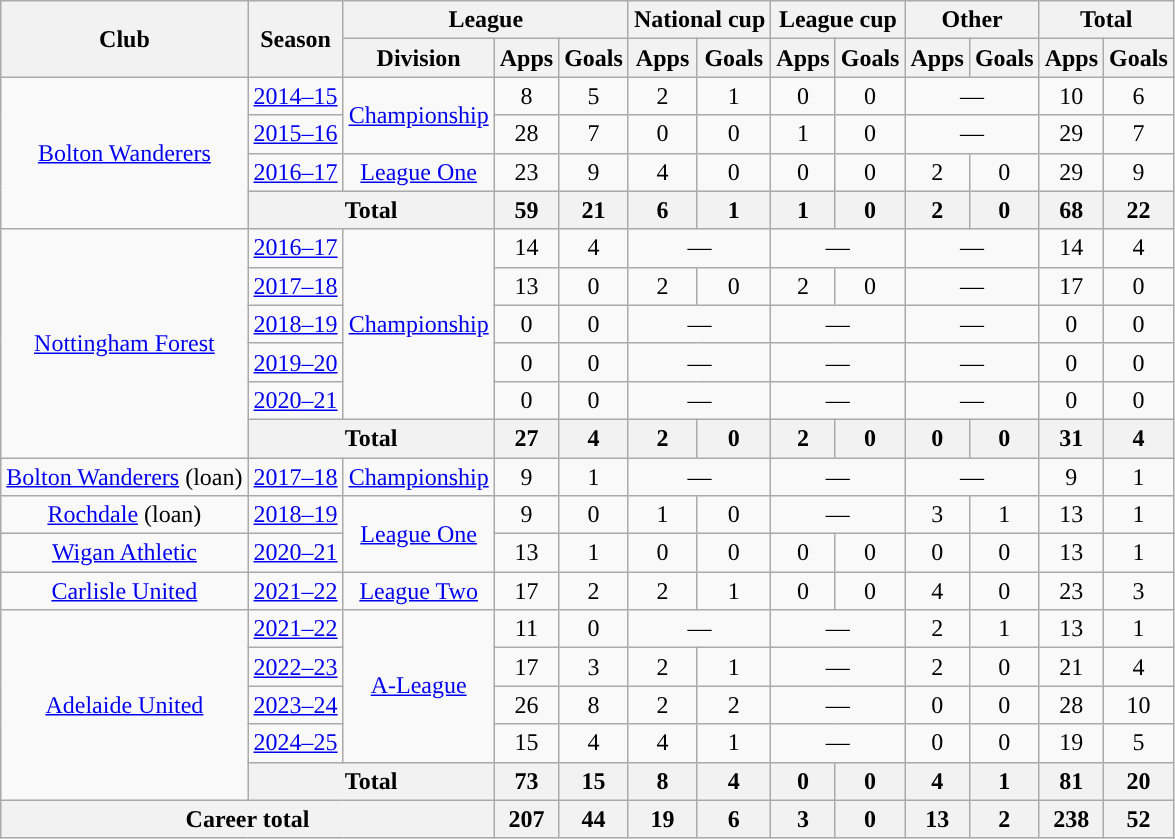<table class="wikitable" style="text-align:center">
<tr>
<th rowspan="2">Club</th>
<th rowspan="2">Season</th>
<th colspan="3">League</th>
<th colspan="2">National cup</th>
<th colspan="2">League cup</th>
<th colspan="2">Other</th>
<th colspan="2">Total</th>
</tr>
<tr>
<th>Division</th>
<th>Apps</th>
<th>Goals</th>
<th>Apps</th>
<th>Goals</th>
<th>Apps</th>
<th>Goals</th>
<th>Apps</th>
<th>Goals</th>
<th>Apps</th>
<th>Goals</th>
</tr>
<tr>
<td rowspan="4"><a href='#'>Bolton Wanderers</a></td>
<td><a href='#'>2014–15</a></td>
<td rowspan="2"><a href='#'>Championship</a></td>
<td>8</td>
<td>5</td>
<td>2</td>
<td>1</td>
<td>0</td>
<td>0</td>
<td colspan="2">—</td>
<td>10</td>
<td>6</td>
</tr>
<tr>
<td><a href='#'>2015–16</a></td>
<td>28</td>
<td>7</td>
<td>0</td>
<td>0</td>
<td>1</td>
<td>0</td>
<td colspan="2">—</td>
<td>29</td>
<td>7</td>
</tr>
<tr>
<td><a href='#'>2016–17</a></td>
<td><a href='#'>League One</a></td>
<td>23</td>
<td>9</td>
<td>4</td>
<td>0</td>
<td>0</td>
<td>0</td>
<td>2</td>
<td>0</td>
<td>29</td>
<td>9</td>
</tr>
<tr>
<th colspan="2">Total</th>
<th>59</th>
<th>21</th>
<th>6</th>
<th>1</th>
<th>1</th>
<th>0</th>
<th>2</th>
<th>0</th>
<th>68</th>
<th>22</th>
</tr>
<tr>
<td rowspan="6"><a href='#'>Nottingham Forest</a></td>
<td><a href='#'>2016–17</a></td>
<td rowspan="5"><a href='#'>Championship</a></td>
<td>14</td>
<td>4</td>
<td colspan="2">—</td>
<td colspan="2">—</td>
<td colspan="2">—</td>
<td>14</td>
<td>4</td>
</tr>
<tr>
<td><a href='#'>2017–18</a></td>
<td>13</td>
<td>0</td>
<td>2</td>
<td>0</td>
<td>2</td>
<td>0</td>
<td colspan="2">—</td>
<td>17</td>
<td>0</td>
</tr>
<tr>
<td><a href='#'>2018–19</a></td>
<td>0</td>
<td>0</td>
<td colspan="2">—</td>
<td colspan="2">—</td>
<td colspan="2">—</td>
<td>0</td>
<td>0</td>
</tr>
<tr>
<td><a href='#'>2019–20</a></td>
<td>0</td>
<td>0</td>
<td colspan="2">—</td>
<td colspan="2">—</td>
<td colspan="2">—</td>
<td>0</td>
<td>0</td>
</tr>
<tr>
<td><a href='#'>2020–21</a></td>
<td>0</td>
<td>0</td>
<td colspan="2">—</td>
<td colspan="2">—</td>
<td colspan="2">—</td>
<td>0</td>
<td>0</td>
</tr>
<tr>
<th colspan="2">Total</th>
<th>27</th>
<th>4</th>
<th>2</th>
<th>0</th>
<th>2</th>
<th>0</th>
<th>0</th>
<th>0</th>
<th>31</th>
<th>4</th>
</tr>
<tr>
<td><a href='#'>Bolton Wanderers</a> (loan)</td>
<td><a href='#'>2017–18</a></td>
<td><a href='#'>Championship</a></td>
<td>9</td>
<td>1</td>
<td colspan="2">—</td>
<td colspan="2">—</td>
<td colspan="2">—</td>
<td>9</td>
<td>1</td>
</tr>
<tr>
<td><a href='#'>Rochdale</a>  (loan)</td>
<td><a href='#'>2018–19</a></td>
<td rowspan="2"><a href='#'>League One</a></td>
<td>9</td>
<td>0</td>
<td>1</td>
<td>0</td>
<td colspan="2">—</td>
<td>3</td>
<td>1</td>
<td>13</td>
<td>1</td>
</tr>
<tr>
<td><a href='#'>Wigan Athletic</a></td>
<td><a href='#'>2020–21</a></td>
<td>13</td>
<td>1</td>
<td>0</td>
<td>0</td>
<td>0</td>
<td>0</td>
<td>0</td>
<td>0</td>
<td>13</td>
<td>1</td>
</tr>
<tr>
<td><a href='#'>Carlisle United</a></td>
<td><a href='#'>2021–22</a></td>
<td><a href='#'>League Two</a></td>
<td>17</td>
<td>2</td>
<td>2</td>
<td>1</td>
<td>0</td>
<td>0</td>
<td>4</td>
<td>0</td>
<td>23</td>
<td>3</td>
</tr>
<tr>
<td rowspan="5"><a href='#'>Adelaide United</a></td>
<td><a href='#'>2021–22</a></td>
<td rowspan="4"><a href='#'>A-League</a></td>
<td>11</td>
<td>0</td>
<td colspan="2">—</td>
<td colspan="2">—</td>
<td>2</td>
<td>1</td>
<td>13</td>
<td>1</td>
</tr>
<tr>
<td><a href='#'>2022–23</a></td>
<td>17</td>
<td>3</td>
<td>2</td>
<td>1</td>
<td colspan="2">—</td>
<td>2</td>
<td>0</td>
<td>21</td>
<td>4</td>
</tr>
<tr>
<td><a href='#'>2023–24</a></td>
<td>26</td>
<td>8</td>
<td>2</td>
<td>2</td>
<td colspan="2">—</td>
<td>0</td>
<td>0</td>
<td>28</td>
<td>10</td>
</tr>
<tr>
<td><a href='#'>2024–25</a></td>
<td>15</td>
<td>4</td>
<td>4</td>
<td>1</td>
<td colspan="2">—</td>
<td>0</td>
<td>0</td>
<td>19</td>
<td>5</td>
</tr>
<tr>
<th colspan="2">Total</th>
<th>73</th>
<th>15</th>
<th>8</th>
<th>4</th>
<th>0</th>
<th>0</th>
<th>4</th>
<th>1</th>
<th>81</th>
<th>20</th>
</tr>
<tr>
<th colspan="3">Career total</th>
<th>207</th>
<th>44</th>
<th>19</th>
<th>6</th>
<th>3</th>
<th>0</th>
<th>13</th>
<th>2</th>
<th>238</th>
<th>52</th>
</tr>
</table>
